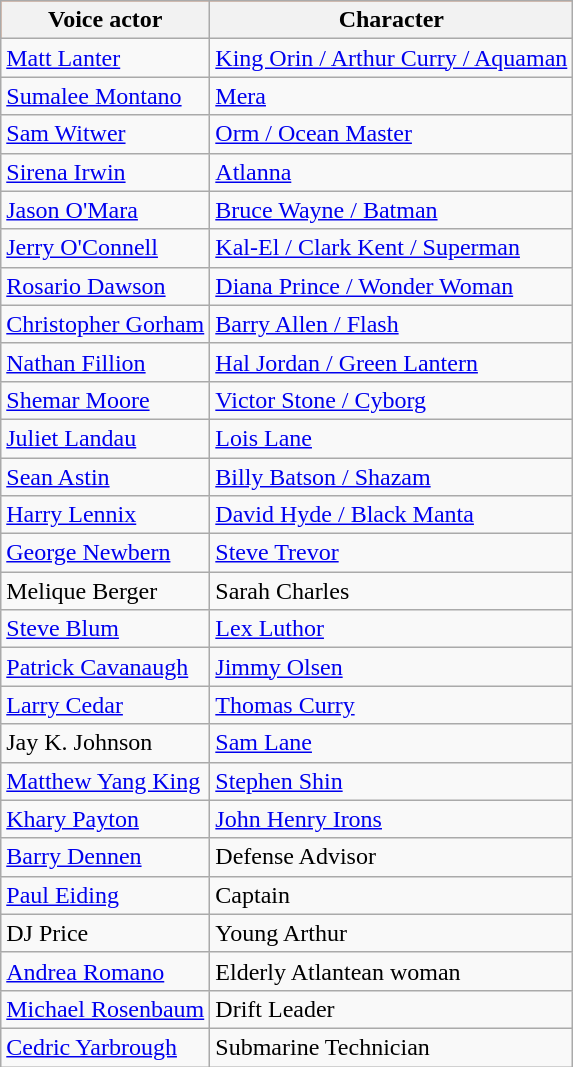<table class="wikitable sortable">
<tr style="background:rgb(255,85,0);">
<th>Voice actor</th>
<th>Character</th>
</tr>
<tr>
<td><a href='#'>Matt Lanter</a></td>
<td><a href='#'>King Orin / Arthur Curry / Aquaman</a></td>
</tr>
<tr>
<td><a href='#'>Sumalee Montano</a></td>
<td><a href='#'>Mera</a></td>
</tr>
<tr>
<td><a href='#'>Sam Witwer</a></td>
<td><a href='#'>Orm / Ocean Master</a></td>
</tr>
<tr>
<td><a href='#'>Sirena Irwin</a></td>
<td><a href='#'>Atlanna</a></td>
</tr>
<tr>
<td><a href='#'>Jason O'Mara</a></td>
<td><a href='#'>Bruce Wayne / Batman</a></td>
</tr>
<tr>
<td><a href='#'>Jerry O'Connell</a></td>
<td><a href='#'>Kal-El / Clark Kent / Superman</a></td>
</tr>
<tr>
<td><a href='#'>Rosario Dawson</a></td>
<td><a href='#'>Diana Prince / Wonder Woman</a></td>
</tr>
<tr>
<td><a href='#'>Christopher Gorham</a></td>
<td><a href='#'>Barry Allen / Flash</a></td>
</tr>
<tr>
<td><a href='#'>Nathan Fillion</a></td>
<td><a href='#'>Hal Jordan / Green Lantern</a></td>
</tr>
<tr>
<td><a href='#'>Shemar Moore</a></td>
<td><a href='#'>Victor Stone / Cyborg</a></td>
</tr>
<tr>
<td><a href='#'>Juliet Landau</a></td>
<td><a href='#'>Lois Lane</a></td>
</tr>
<tr>
<td><a href='#'>Sean Astin</a></td>
<td><a href='#'>Billy Batson / Shazam</a></td>
</tr>
<tr>
<td><a href='#'>Harry Lennix</a></td>
<td><a href='#'>David Hyde / Black Manta</a></td>
</tr>
<tr>
<td><a href='#'>George Newbern</a></td>
<td><a href='#'>Steve Trevor</a></td>
</tr>
<tr>
<td>Melique Berger</td>
<td>Sarah Charles</td>
</tr>
<tr>
<td><a href='#'>Steve Blum</a></td>
<td><a href='#'>Lex Luthor</a></td>
</tr>
<tr>
<td><a href='#'>Patrick Cavanaugh</a></td>
<td><a href='#'>Jimmy Olsen</a></td>
</tr>
<tr>
<td><a href='#'>Larry Cedar</a></td>
<td><a href='#'>Thomas Curry</a></td>
</tr>
<tr>
<td>Jay K. Johnson</td>
<td><a href='#'>Sam Lane</a></td>
</tr>
<tr>
<td><a href='#'>Matthew Yang King</a></td>
<td><a href='#'>Stephen Shin</a></td>
</tr>
<tr>
<td><a href='#'>Khary Payton</a></td>
<td><a href='#'>John Henry Irons</a></td>
</tr>
<tr>
<td><a href='#'>Barry Dennen</a></td>
<td>Defense Advisor</td>
</tr>
<tr>
<td><a href='#'>Paul Eiding</a></td>
<td>Captain</td>
</tr>
<tr>
<td>DJ Price</td>
<td>Young Arthur</td>
</tr>
<tr>
<td><a href='#'>Andrea Romano</a></td>
<td>Elderly Atlantean woman</td>
</tr>
<tr>
<td><a href='#'>Michael Rosenbaum</a></td>
<td>Drift Leader</td>
</tr>
<tr>
<td><a href='#'>Cedric Yarbrough</a></td>
<td>Submarine Technician</td>
</tr>
</table>
